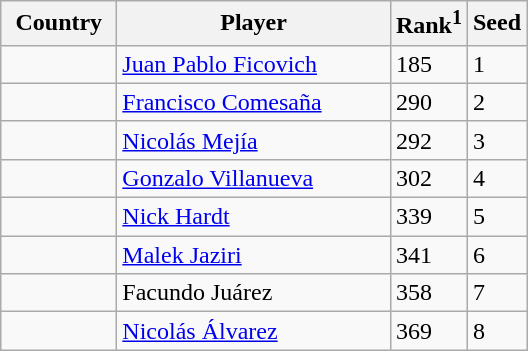<table class="sortable wikitable">
<tr>
<th width="70">Country</th>
<th width="175">Player</th>
<th>Rank<sup>1</sup></th>
<th>Seed</th>
</tr>
<tr>
<td></td>
<td><a href='#'>Juan Pablo Ficovich</a></td>
<td>185</td>
<td>1</td>
</tr>
<tr>
<td></td>
<td><a href='#'>Francisco Comesaña</a></td>
<td>290</td>
<td>2</td>
</tr>
<tr>
<td></td>
<td><a href='#'>Nicolás Mejía</a></td>
<td>292</td>
<td>3</td>
</tr>
<tr>
<td></td>
<td><a href='#'>Gonzalo Villanueva</a></td>
<td>302</td>
<td>4</td>
</tr>
<tr>
<td></td>
<td><a href='#'>Nick Hardt</a></td>
<td>339</td>
<td>5</td>
</tr>
<tr>
<td></td>
<td><a href='#'>Malek Jaziri</a></td>
<td>341</td>
<td>6</td>
</tr>
<tr>
<td></td>
<td>Facundo Juárez</td>
<td>358</td>
<td>7</td>
</tr>
<tr>
<td></td>
<td><a href='#'>Nicolás Álvarez</a></td>
<td>369</td>
<td>8</td>
</tr>
</table>
